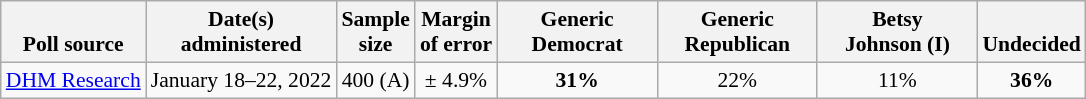<table class="wikitable" style="font-size:90%;text-align:center;">
<tr valign=bottom>
<th>Poll source</th>
<th>Date(s)<br>administered</th>
<th>Sample<br>size</th>
<th>Margin<br>of error</th>
<th style="width:100px;">Generic<br>Democrat</th>
<th style="width:100px;">Generic<br>Republican</th>
<th style="width:100px;">Betsy<br>Johnson (I)</th>
<th>Undecided</th>
</tr>
<tr>
<td style="text-align:left;"><a href='#'>DHM Research</a></td>
<td>January 18–22, 2022</td>
<td>400 (A)</td>
<td>± 4.9%</td>
<td><strong>31%</strong></td>
<td>22%</td>
<td>11%</td>
<td><strong>36%</strong></td>
</tr>
</table>
